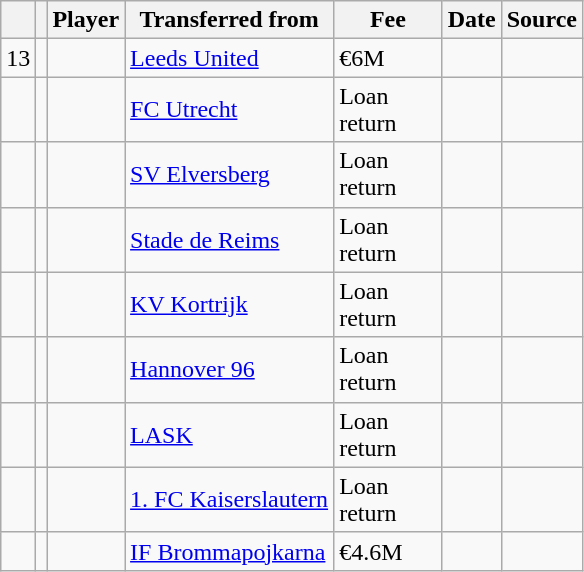<table class="wikitable">
<tr>
<th></th>
<th></th>
<th scope=col>Player</th>
<th>Transferred from</th>
<th scope=col; style="width: 65px;" data-sort-type=currency>Fee</th>
<th scope=col>Date</th>
<th scope=col>Source</th>
</tr>
<tr>
<td align=center>13</td>
<td align=center></td>
<td></td>
<td> <a href='#'>Leeds United</a></td>
<td>€6M</td>
<td></td>
<td></td>
</tr>
<tr>
<td align=center></td>
<td align=center></td>
<td></td>
<td> <a href='#'>FC Utrecht</a></td>
<td>Loan return</td>
<td></td>
<td></td>
</tr>
<tr>
<td align=center></td>
<td align=center></td>
<td></td>
<td> <a href='#'>SV Elversberg</a></td>
<td>Loan return</td>
<td></td>
<td></td>
</tr>
<tr>
<td align=center></td>
<td align=center></td>
<td></td>
<td> <a href='#'>Stade de Reims</a></td>
<td>Loan return</td>
<td></td>
<td></td>
</tr>
<tr>
<td align=center></td>
<td align=center></td>
<td></td>
<td> <a href='#'>KV Kortrijk</a></td>
<td>Loan return</td>
<td></td>
</tr>
<tr>
<td align=center></td>
<td align=center></td>
<td></td>
<td> <a href='#'>Hannover 96</a></td>
<td>Loan return</td>
<td></td>
<td></td>
</tr>
<tr>
<td align=center></td>
<td align=center></td>
<td></td>
<td> <a href='#'>LASK</a></td>
<td>Loan return</td>
<td></td>
</tr>
<tr>
<td align=center></td>
<td align=center></td>
<td></td>
<td> <a href='#'>1. FC Kaiserslautern</a></td>
<td>Loan return</td>
<td></td>
<td></td>
</tr>
<tr>
<td align=center></td>
<td align=center></td>
<td></td>
<td> <a href='#'>IF Brommapojkarna</a></td>
<td>€4.6M</td>
<td></td>
<td></td>
</tr>
</table>
